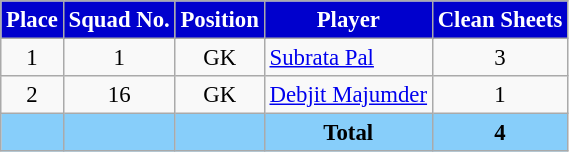<table class="wikitable" style="font-size: 95%; text-align: center">
<tr>
<th style="background:#0000CD; color:white;"><strong>Place</strong></th>
<th style="background:#0000CD; color:white;"><strong>Squad No.</strong></th>
<th style="background:#0000CD; color:white;"><strong>Position</strong></th>
<th style="background:#0000CD; color:white;"><strong>Player</strong></th>
<th style="background:#0000CD; color:white;"><strong>Clean Sheets</strong></th>
</tr>
<tr>
<td>1</td>
<td>1</td>
<td>GK</td>
<td align=left> <a href='#'>Subrata Pal</a></td>
<td>3</td>
</tr>
<tr>
<td>2</td>
<td>16</td>
<td>GK</td>
<td align=left> <a href='#'>Debjit Majumder</a></td>
<td>1</td>
</tr>
<tr>
<th style="background:#87CEFA; color:black; font-size:100%" align="center"></th>
<th style="background:#87CEFA; color:black; font-size:100%" align="center"></th>
<th style="background:#87CEFA; color:black; font-size:100%" align="center"></th>
<th style="background:#87CEFA; color:black; font-size:100%" align="center"><strong>Total</strong></th>
<th style="background:#87CEFA; color:black; font-size:100%" align="center"><strong>4</strong></th>
</tr>
</table>
